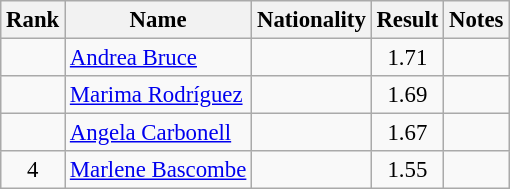<table class="wikitable sortable" style="text-align:center;font-size:95%">
<tr>
<th>Rank</th>
<th>Name</th>
<th>Nationality</th>
<th>Result</th>
<th>Notes</th>
</tr>
<tr>
<td></td>
<td align=left><a href='#'>Andrea Bruce</a></td>
<td align=left></td>
<td>1.71</td>
<td></td>
</tr>
<tr>
<td></td>
<td align=left><a href='#'>Marima Rodríguez</a></td>
<td align=left></td>
<td>1.69</td>
<td></td>
</tr>
<tr>
<td></td>
<td align=left><a href='#'>Angela Carbonell</a></td>
<td align=left></td>
<td>1.67</td>
<td></td>
</tr>
<tr>
<td>4</td>
<td align=left><a href='#'>Marlene Bascombe</a></td>
<td align=left></td>
<td>1.55</td>
<td></td>
</tr>
</table>
